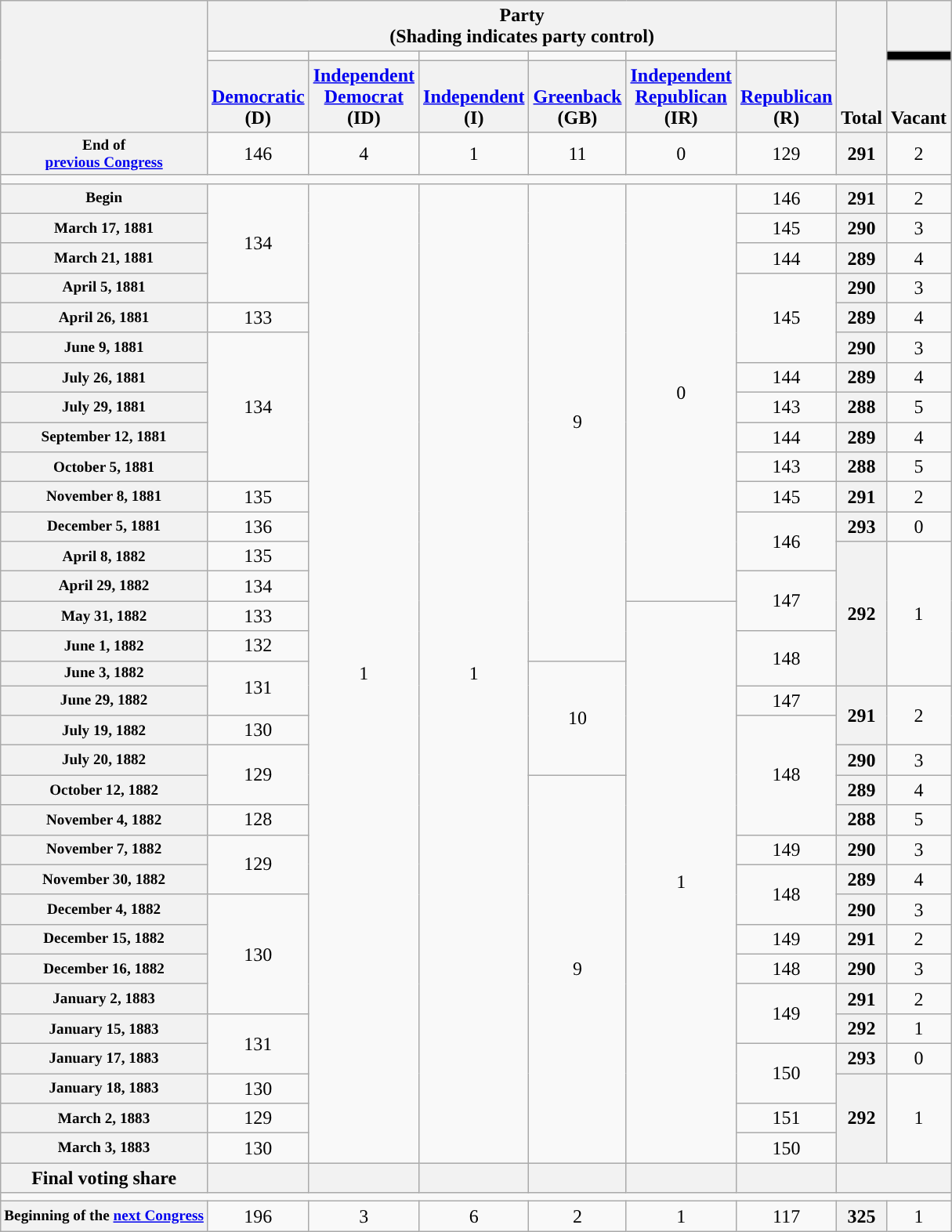<table class=wikitable style="text-align:center">
<tr style="vertical-align:bottom;">
<th rowspan=3></th>
<th colspan=6>Party <div>(Shading indicates party control)</div></th>
<th rowspan=3>Total</th>
<th></th>
</tr>
<tr style="height:5px">
<td style="background-color:"></td>
<td style="background-color:"></td>
<td style="background-color:"></td>
<td style="background-color:"></td>
<td style="background-color:"></td>
<td style="background-color:"></td>
<td style="background-color:black"></td>
</tr>
<tr valign= bottom>
<th><a href='#'>Democratic</a><br>(D)</th>
<th><a href='#'>Independent<br>Democrat</a><br>(ID)</th>
<th><a href='#'>Independent</a><br>(I)</th>
<th><a href='#'>Greenback</a><br>(GB)</th>
<th><a href='#'>Independent<br>Republican</a><br>(IR)</th>
<th><a href='#'>Republican</a><br>(R)</th>
<th>Vacant</th>
</tr>
<tr>
<th nowrap style="font-size:80%">End of<br><a href='#'>previous Congress</a></th>
<td>146</td>
<td>4</td>
<td>1</td>
<td>11</td>
<td>0</td>
<td>129</td>
<th>291</th>
<td>2</td>
</tr>
<tr>
<td colspan=8></td>
</tr>
<tr>
<th nowrap style="font-size:80%">Begin</th>
<td rowspan=4>134</td>
<td rowspan=33>1</td>
<td rowspan=33>1</td>
<td rowspan=16>9</td>
<td rowspan=14>0</td>
<td>146</td>
<th>291</th>
<td>2</td>
</tr>
<tr>
<th style="font-size:80%">March 17, 1881</th>
<td>145</td>
<th>290</th>
<td>3</td>
</tr>
<tr>
<th style="font-size:80%">March 21, 1881</th>
<td>144</td>
<th>289</th>
<td>4</td>
</tr>
<tr>
<th style="font-size:80%">April 5, 1881</th>
<td rowspan=3 >145</td>
<th>290</th>
<td>3</td>
</tr>
<tr>
<th style="font-size:80%">April 26, 1881</th>
<td>133</td>
<th>289</th>
<td>4</td>
</tr>
<tr>
<th style="font-size:80%">June 9, 1881</th>
<td rowspan=5>134</td>
<th>290</th>
<td>3</td>
</tr>
<tr>
<th style="font-size:80%">July 26, 1881</th>
<td>144</td>
<th>289</th>
<td>4</td>
</tr>
<tr>
<th style="font-size:80%">July 29, 1881</th>
<td>143</td>
<th>288</th>
<td>5</td>
</tr>
<tr>
<th style="font-size:80%">September 12, 1881</th>
<td>144</td>
<th>289</th>
<td>4</td>
</tr>
<tr>
<th style="font-size:80%">October 5, 1881</th>
<td>143</td>
<th>288</th>
<td>5</td>
</tr>
<tr>
<th style="font-size:80%">November 8, 1881</th>
<td>135</td>
<td>145</td>
<th>291</th>
<td>2</td>
</tr>
<tr>
<th style="font-size:80%">December 5, 1881</th>
<td>136</td>
<td rowspan=2 >146</td>
<th>293</th>
<td>0</td>
</tr>
<tr>
<th style="font-size:80%">April 8, 1882</th>
<td>135</td>
<th rowspan=5>292</th>
<td rowspan=5>1</td>
</tr>
<tr>
<th style="font-size:80%">April 29, 1882</th>
<td>134</td>
<td rowspan=2 >147</td>
</tr>
<tr>
<th style="font-size:80%">May 31, 1882</th>
<td>133</td>
<td rowspan=19>1</td>
</tr>
<tr>
<th style="font-size:80%">June 1, 1882</th>
<td>132</td>
<td rowspan=2 >148</td>
</tr>
<tr>
<th style="font-size:80%">June 3, 1882</th>
<td rowspan=2>131</td>
<td rowspan=4>10</td>
</tr>
<tr>
<th style="font-size:80%">June 29, 1882</th>
<td>147</td>
<th rowspan=2>291</th>
<td rowspan=2>2</td>
</tr>
<tr>
<th style="font-size:80%">July 19, 1882</th>
<td>130</td>
<td rowspan=4 >148</td>
</tr>
<tr>
<th style="font-size:80%">July 20, 1882</th>
<td rowspan=2>129</td>
<th>290</th>
<td>3</td>
</tr>
<tr>
<th style="font-size:80%">October 12, 1882</th>
<td rowspan=13>9</td>
<th>289</th>
<td>4</td>
</tr>
<tr>
<th style="font-size:80%">November 4, 1882</th>
<td>128</td>
<th>288</th>
<td>5</td>
</tr>
<tr>
<th style="font-size:80%">November 7, 1882</th>
<td rowspan=2>129</td>
<td>149</td>
<th>290</th>
<td>3</td>
</tr>
<tr>
<th style="font-size:80%">November 30, 1882</th>
<td rowspan=2 >148</td>
<th>289</th>
<td>4</td>
</tr>
<tr>
<th style="font-size:80%">December 4, 1882</th>
<td rowspan=4>130</td>
<th>290</th>
<td>3</td>
</tr>
<tr>
<th style="font-size:80%">December 15, 1882</th>
<td>149</td>
<th>291</th>
<td>2</td>
</tr>
<tr>
<th style="font-size:80%">December 16, 1882</th>
<td>148</td>
<th>290</th>
<td>3</td>
</tr>
<tr>
<th style="font-size:80%">January 2, 1883</th>
<td rowspan=2 >149</td>
<th>291</th>
<td>2</td>
</tr>
<tr>
<th style="font-size:80%">January 15, 1883</th>
<td rowspan=2>131</td>
<th>292</th>
<td>1</td>
</tr>
<tr>
<th style="font-size:80%">January 17, 1883</th>
<td rowspan=2 >150</td>
<th>293</th>
<td>0</td>
</tr>
<tr>
<th style="font-size:80%">January 18, 1883</th>
<td>130</td>
<th rowspan=3>292</th>
<td rowspan=3>1</td>
</tr>
<tr>
<th style="font-size:80%">March 2, 1883</th>
<td>129</td>
<td>151</td>
</tr>
<tr>
<th style="font-size:80%">March 3, 1883</th>
<td>130</td>
<td>150</td>
</tr>
<tr>
<th>Final voting share</th>
<th></th>
<th></th>
<th></th>
<th></th>
<th></th>
<th></th>
<th colspan=2> </th>
</tr>
<tr>
<td colspan=99></td>
</tr>
<tr>
<th style="white-space:nowrap; font-size:80%;">Beginning of the <a href='#'>next Congress</a></th>
<td>196</td>
<td>3</td>
<td>6</td>
<td>2</td>
<td>1</td>
<td>117</td>
<th>325</th>
<td>1</td>
</tr>
</table>
